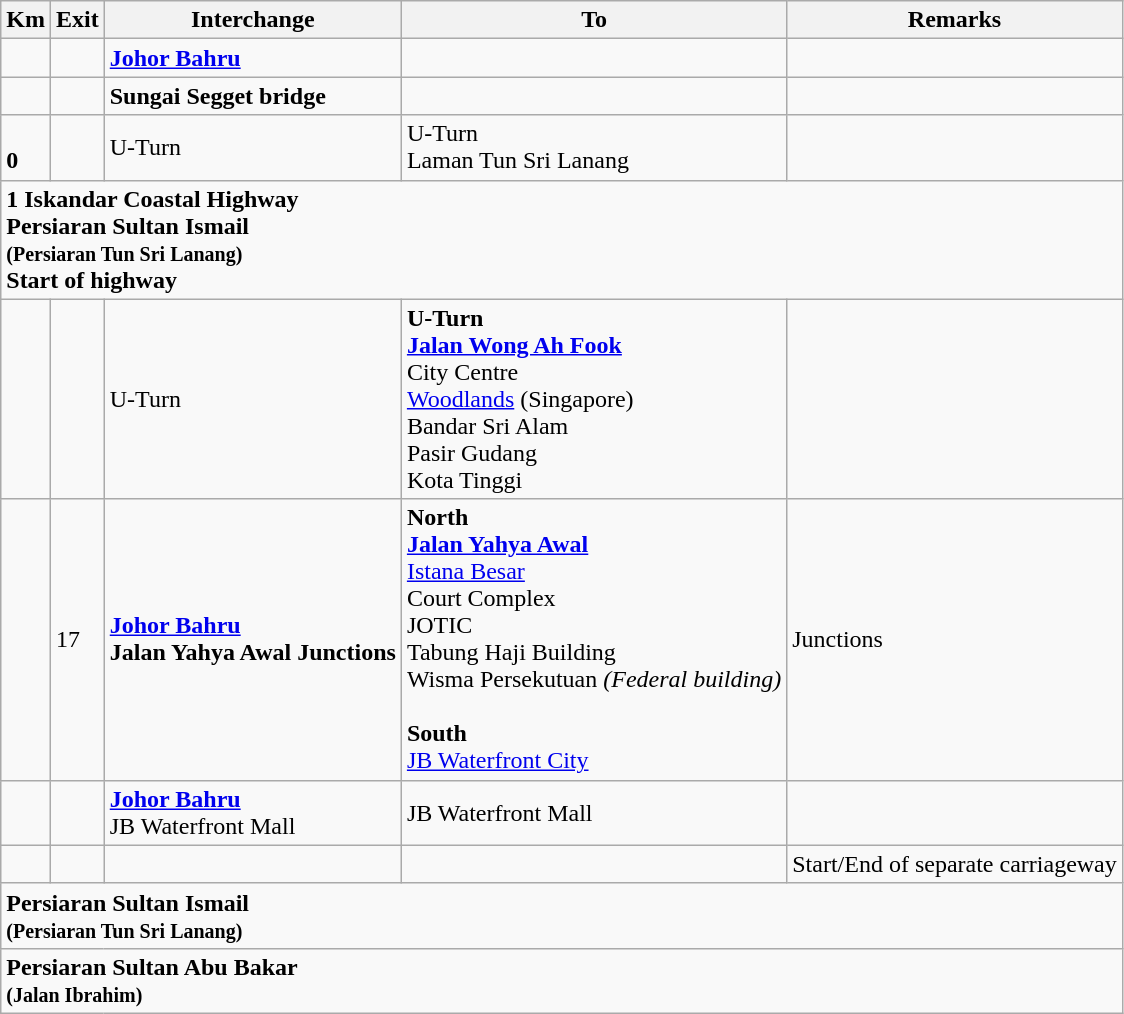<table class="wikitable">
<tr>
<th>Km</th>
<th>Exit</th>
<th>Interchange</th>
<th>To</th>
<th>Remarks</th>
</tr>
<tr>
<td></td>
<td></td>
<td><strong><a href='#'>Johor Bahru</a></strong></td>
<td></td>
<td></td>
</tr>
<tr>
<td></td>
<td></td>
<td><strong>Sungai Segget bridge</strong></td>
<td></td>
<td></td>
</tr>
<tr>
<td><br><strong>0</strong></td>
<td></td>
<td>U-Turn</td>
<td>U-Turn<br>Laman Tun Sri Lanang</td>
<td></td>
</tr>
<tr>
<td style="width:600px" colspan="6" style="text-align:center; background:blue;"><strong><span>1 Iskandar Coastal Highway<br>Persiaran Sultan Ismail<br><small>(Persiaran Tun Sri Lanang)</small><br>Start of highway</span></strong></td>
</tr>
<tr>
<td></td>
<td></td>
<td>U-Turn</td>
<td><strong>U-Turn</strong><br><strong><a href='#'>Jalan Wong Ah Fook</a></strong><br>City Centre<br><a href='#'>Woodlands</a> (Singapore)<br>Bandar Sri Alam<br>Pasir Gudang<br>Kota Tinggi</td>
<td></td>
</tr>
<tr>
<td></td>
<td>17</td>
<td><strong><a href='#'>Johor Bahru</a></strong><br><strong>Jalan Yahya Awal Junctions</strong></td>
<td><strong>North</strong><br><strong><a href='#'>Jalan Yahya Awal</a></strong><br><a href='#'>Istana Besar</a><br>Court Complex<br>JOTIC<br>Tabung Haji Building<br>Wisma Persekutuan <em>(Federal building)</em><br><br><strong>South</strong><br><a href='#'>JB Waterfront City</a></td>
<td>Junctions</td>
</tr>
<tr>
<td></td>
<td></td>
<td><strong><a href='#'>Johor Bahru</a></strong><br>JB Waterfront Mall</td>
<td>JB Waterfront Mall</td>
<td></td>
</tr>
<tr>
<td></td>
<td></td>
<td></td>
<td></td>
<td>Start/End of separate carriageway</td>
</tr>
<tr>
<td style="width:600px" colspan="6" style="text-align:center; background:blue;"><strong><span>Persiaran Sultan Ismail<br><small>(Persiaran Tun Sri Lanang)</small></span></strong></td>
</tr>
<tr>
<td style="width:600px" colspan="6" style="text-align:center; background:blue;"><strong><span>Persiaran Sultan Abu Bakar<br><small>(Jalan Ibrahim)</small></span></strong></td>
</tr>
</table>
